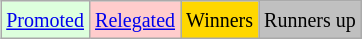<table class="wikitable" align="right">
<tr>
<td bgcolor="#ddffdd"><small><a href='#'>Promoted</a></small></td>
<td bgcolor="#ffcccc"><small><a href='#'>Relegated</a></small></td>
<td bgcolor=gold><small>Winners</small></td>
<td bgcolor=silver><small>Runners up</small></td>
</tr>
</table>
